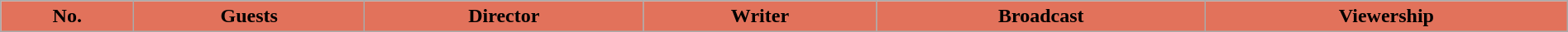<table class="wikitable" width="100%">
<tr>
<th scope="col" style="background:#E2725B;">No.</th>
<th scope="col" style="background:#E2725B;">Guests</th>
<th scope="col" style="background:#E2725B;">Director</th>
<th scope="col" style="background:#E2725B;">Writer</th>
<th scope="col" style="background:#E2725B;">Broadcast</th>
<th scope="col" style="background:#E2725B;">Viewership<br></th>
</tr>
</table>
